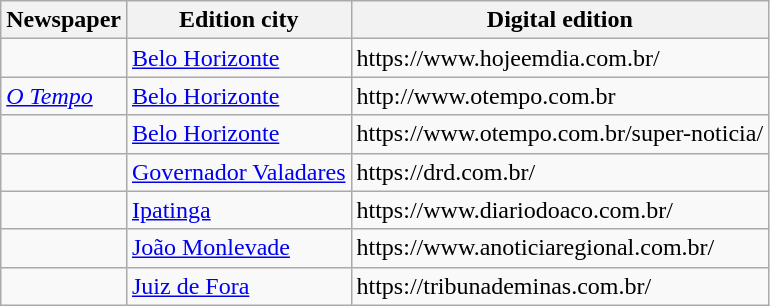<table class="wikitable sortable">
<tr style="text-align:center">
<th>Newspaper</th>
<th>Edition city</th>
<th>Digital edition</th>
</tr>
<tr>
<td><em></em></td>
<td><a href='#'>Belo Horizonte</a></td>
<td>https://www.hojeemdia.com.br/</td>
</tr>
<tr>
<td><em><a href='#'>O Tempo</a></em></td>
<td><a href='#'>Belo Horizonte</a></td>
<td>http://www.otempo.com.br</td>
</tr>
<tr>
<td><em></em></td>
<td><a href='#'>Belo Horizonte</a></td>
<td>https://www.otempo.com.br/super-noticia/</td>
</tr>
<tr>
<td><em></em></td>
<td><a href='#'>Governador Valadares</a></td>
<td>https://drd.com.br/</td>
</tr>
<tr>
<td><em></em></td>
<td><a href='#'>Ipatinga</a></td>
<td>https://www.diariodoaco.com.br/</td>
</tr>
<tr>
<td><em></em></td>
<td><a href='#'>João Monlevade</a></td>
<td>https://www.anoticiaregional.com.br/</td>
</tr>
<tr>
<td><em></em></td>
<td><a href='#'>Juiz de Fora</a></td>
<td>https://tribunademinas.com.br/</td>
</tr>
</table>
